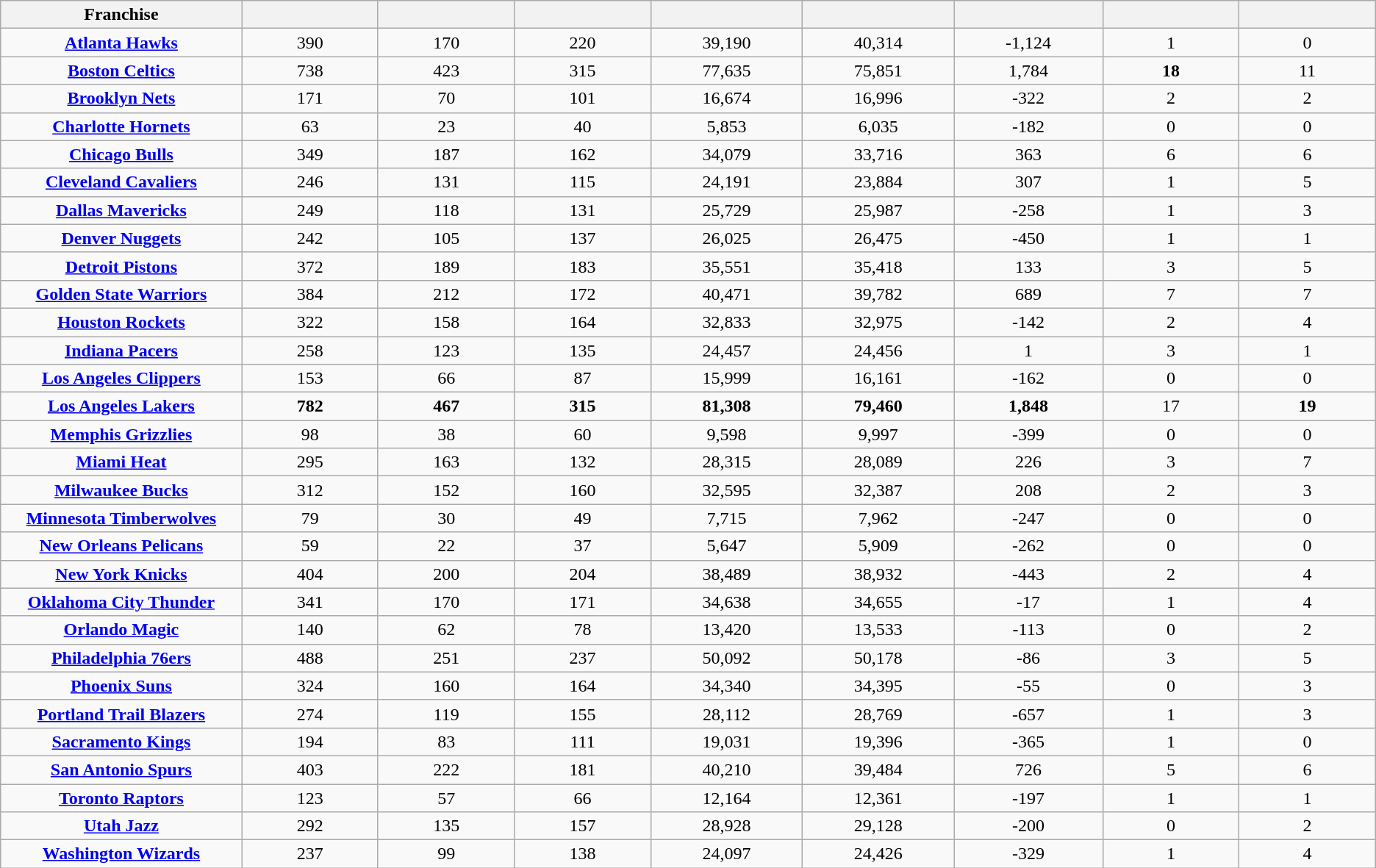<table class="wikitable sortable" style="text-align:center">
<tr>
<th width=4%>Franchise</th>
<th width=3%></th>
<th width=3%></th>
<th width=3%></th>
<th width=3%></th>
<th width=3%></th>
<th width=3%></th>
<th width=3%></th>
<th width=3%></th>
</tr>
<tr>
<td align=center><strong><a href='#'>Atlanta Hawks</a></strong></td>
<td>390</td>
<td>170</td>
<td>220</td>
<td>39,190</td>
<td>40,314</td>
<td>-1,124</td>
<td>1</td>
<td>0</td>
</tr>
<tr>
<td align=center><strong><a href='#'>Boston Celtics</a></strong></td>
<td>738</td>
<td>423</td>
<td>315</td>
<td>77,635</td>
<td>75,851</td>
<td>1,784</td>
<td><strong>18</strong></td>
<td>11</td>
</tr>
<tr>
<td align=center><strong><a href='#'>Brooklyn Nets</a></strong></td>
<td>171</td>
<td>70</td>
<td>101</td>
<td>16,674</td>
<td>16,996</td>
<td>-322</td>
<td>2</td>
<td>2</td>
</tr>
<tr>
<td align=center><strong><a href='#'>Charlotte Hornets</a></strong></td>
<td>63</td>
<td>23</td>
<td>40</td>
<td>5,853</td>
<td>6,035</td>
<td>-182</td>
<td>0</td>
<td>0</td>
</tr>
<tr>
<td align=center><strong><a href='#'>Chicago Bulls</a></strong></td>
<td>349</td>
<td>187</td>
<td>162</td>
<td>34,079</td>
<td>33,716</td>
<td>363</td>
<td>6</td>
<td>6</td>
</tr>
<tr>
<td align=center><strong><a href='#'>Cleveland Cavaliers</a></strong></td>
<td>246</td>
<td>131</td>
<td>115</td>
<td>24,191</td>
<td>23,884</td>
<td>307</td>
<td>1</td>
<td>5</td>
</tr>
<tr>
<td align=center><strong><a href='#'>Dallas Mavericks</a></strong></td>
<td>249</td>
<td>118</td>
<td>131</td>
<td>25,729</td>
<td>25,987</td>
<td>-258</td>
<td>1</td>
<td>3</td>
</tr>
<tr>
<td align=center><strong><a href='#'>Denver Nuggets</a></strong></td>
<td>242</td>
<td>105</td>
<td>137</td>
<td>26,025</td>
<td>26,475</td>
<td>-450</td>
<td>1</td>
<td>1</td>
</tr>
<tr>
<td align=center><strong><a href='#'>Detroit Pistons</a></strong></td>
<td>372</td>
<td>189</td>
<td>183</td>
<td>35,551</td>
<td>35,418</td>
<td>133</td>
<td>3</td>
<td>5</td>
</tr>
<tr>
<td align=center><strong><a href='#'>Golden State Warriors</a></strong></td>
<td>384</td>
<td>212</td>
<td>172</td>
<td>40,471</td>
<td>39,782</td>
<td>689</td>
<td>7</td>
<td>7</td>
</tr>
<tr>
<td align=center><strong><a href='#'>Houston Rockets</a></strong></td>
<td>322</td>
<td>158</td>
<td>164</td>
<td>32,833</td>
<td>32,975</td>
<td>-142</td>
<td>2</td>
<td>4</td>
</tr>
<tr>
<td align=center><strong><a href='#'>Indiana Pacers</a></strong></td>
<td>258</td>
<td>123</td>
<td>135</td>
<td>24,457</td>
<td>24,456</td>
<td>1</td>
<td>3</td>
<td>1</td>
</tr>
<tr>
<td align=center><strong><a href='#'>Los Angeles Clippers</a></strong></td>
<td>153</td>
<td>66</td>
<td>87</td>
<td>15,999</td>
<td>16,161</td>
<td>-162</td>
<td>0</td>
<td>0</td>
</tr>
<tr>
<td align=center><strong><a href='#'>Los Angeles Lakers</a></strong></td>
<td><strong>782</strong></td>
<td><strong>467</strong></td>
<td><strong>315</strong></td>
<td><strong>81,308</strong></td>
<td><strong>79,460</strong></td>
<td><strong>1,848</strong></td>
<td>17</td>
<td><strong>19</strong></td>
</tr>
<tr>
<td align=center><strong><a href='#'>Memphis Grizzlies</a></strong></td>
<td>98</td>
<td>38</td>
<td>60</td>
<td>9,598</td>
<td>9,997</td>
<td>-399</td>
<td>0</td>
<td>0</td>
</tr>
<tr>
<td align=center><strong><a href='#'>Miami Heat</a></strong></td>
<td>295</td>
<td>163</td>
<td>132</td>
<td>28,315</td>
<td>28,089</td>
<td>226</td>
<td>3</td>
<td>7</td>
</tr>
<tr>
<td align=center><strong><a href='#'>Milwaukee Bucks</a></strong></td>
<td>312</td>
<td>152</td>
<td>160</td>
<td>32,595</td>
<td>32,387</td>
<td>208</td>
<td>2</td>
<td>3</td>
</tr>
<tr>
<td align=center><strong><a href='#'>Minnesota Timberwolves</a></strong></td>
<td>79</td>
<td>30</td>
<td>49</td>
<td>7,715</td>
<td>7,962</td>
<td>-247</td>
<td>0</td>
<td>0</td>
</tr>
<tr>
<td align=center><strong><a href='#'>New Orleans Pelicans</a></strong></td>
<td>59</td>
<td>22</td>
<td>37</td>
<td>5,647</td>
<td>5,909</td>
<td>-262</td>
<td>0</td>
<td>0</td>
</tr>
<tr>
<td align=center><strong><a href='#'>New York Knicks</a></strong></td>
<td>404</td>
<td>200</td>
<td>204</td>
<td>38,489</td>
<td>38,932</td>
<td>-443</td>
<td>2</td>
<td>4</td>
</tr>
<tr>
<td align=center><strong><a href='#'>Oklahoma City Thunder</a></strong></td>
<td>341</td>
<td>170</td>
<td>171</td>
<td>34,638</td>
<td>34,655</td>
<td>-17</td>
<td>1</td>
<td>4</td>
</tr>
<tr>
<td align=center><strong><a href='#'>Orlando Magic</a></strong></td>
<td>140</td>
<td>62</td>
<td>78</td>
<td>13,420</td>
<td>13,533</td>
<td>-113</td>
<td>0</td>
<td>2</td>
</tr>
<tr>
<td align=center><strong><a href='#'>Philadelphia 76ers</a></strong></td>
<td>488</td>
<td>251</td>
<td>237</td>
<td>50,092</td>
<td>50,178</td>
<td>-86</td>
<td>3</td>
<td>5</td>
</tr>
<tr>
<td align=center><strong><a href='#'>Phoenix Suns</a></strong></td>
<td>324</td>
<td>160</td>
<td>164</td>
<td>34,340</td>
<td>34,395</td>
<td>-55</td>
<td>0</td>
<td>3</td>
</tr>
<tr>
<td align=center><strong><a href='#'>Portland Trail Blazers</a></strong></td>
<td>274</td>
<td>119</td>
<td>155</td>
<td>28,112</td>
<td>28,769</td>
<td>-657</td>
<td>1</td>
<td>3</td>
</tr>
<tr>
<td align=center><strong><a href='#'>Sacramento Kings</a></strong></td>
<td>194</td>
<td>83</td>
<td>111</td>
<td>19,031</td>
<td>19,396</td>
<td>-365</td>
<td>1</td>
<td>0</td>
</tr>
<tr>
<td align=center><strong><a href='#'>San Antonio Spurs</a></strong></td>
<td>403</td>
<td>222</td>
<td>181</td>
<td>40,210</td>
<td>39,484</td>
<td>726</td>
<td>5</td>
<td>6</td>
</tr>
<tr>
<td align=center><strong><a href='#'>Toronto Raptors</a></strong></td>
<td>123</td>
<td>57</td>
<td>66</td>
<td>12,164</td>
<td>12,361</td>
<td>-197</td>
<td>1</td>
<td>1</td>
</tr>
<tr>
<td align=center><strong><a href='#'>Utah Jazz</a></strong></td>
<td>292</td>
<td>135</td>
<td>157</td>
<td>28,928</td>
<td>29,128</td>
<td>-200</td>
<td>0</td>
<td>2</td>
</tr>
<tr>
<td align=center><strong><a href='#'>Washington Wizards</a></strong></td>
<td>237</td>
<td>99</td>
<td>138</td>
<td>24,097</td>
<td>24,426</td>
<td>-329</td>
<td>1</td>
<td>4</td>
</tr>
</table>
